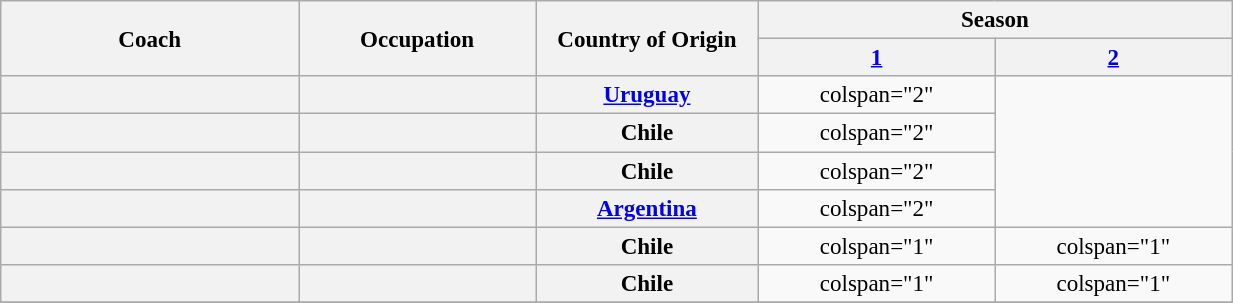<table class="wikitable plainrowheaders" style="width:65%;text-align:center;font-size:96%">
<tr>
<th rowspan="2" style="width:2%;" scope="col">Coach</th>
<th rowspan="2" style="width:1%;" scope="col">Occupation</th>
<th rowspan="2" style="width:1%;" scope="col">Country of Origin</th>
<th colspan="2">Season</th>
</tr>
<tr>
<th style="width:1%;" scope="colspan"><a href='#'>1</a></th>
<th style="width:1%;" scope="colspan"><a href='#'>2</a></th>
</tr>
<tr>
<th scope="row"></th>
<th scope="row"></th>
<th scope="row"><a href='#'>Uruguay</a></th>
<td>colspan="2" </td>
</tr>
<tr>
<th scope="row"></th>
<th scope="row"></th>
<th scope="row">Chile</th>
<td>colspan="2" </td>
</tr>
<tr>
<th scope="row"></th>
<th scope="row"></th>
<th scope="row">Chile</th>
<td>colspan="2" </td>
</tr>
<tr>
<th scope="row"></th>
<th scope="row"></th>
<th scope="row"><a href='#'>Argentina</a></th>
<td>colspan="2" </td>
</tr>
<tr>
<th scope="row"></th>
<th scope="row"></th>
<th scope="row">Chile</th>
<td>colspan="1" </td>
<td>colspan="1" </td>
</tr>
<tr>
<th scope="row"></th>
<th scope="row"></th>
<th scope="row">Chile</th>
<td>colspan="1" </td>
<td>colspan="1" </td>
</tr>
<tr>
</tr>
</table>
